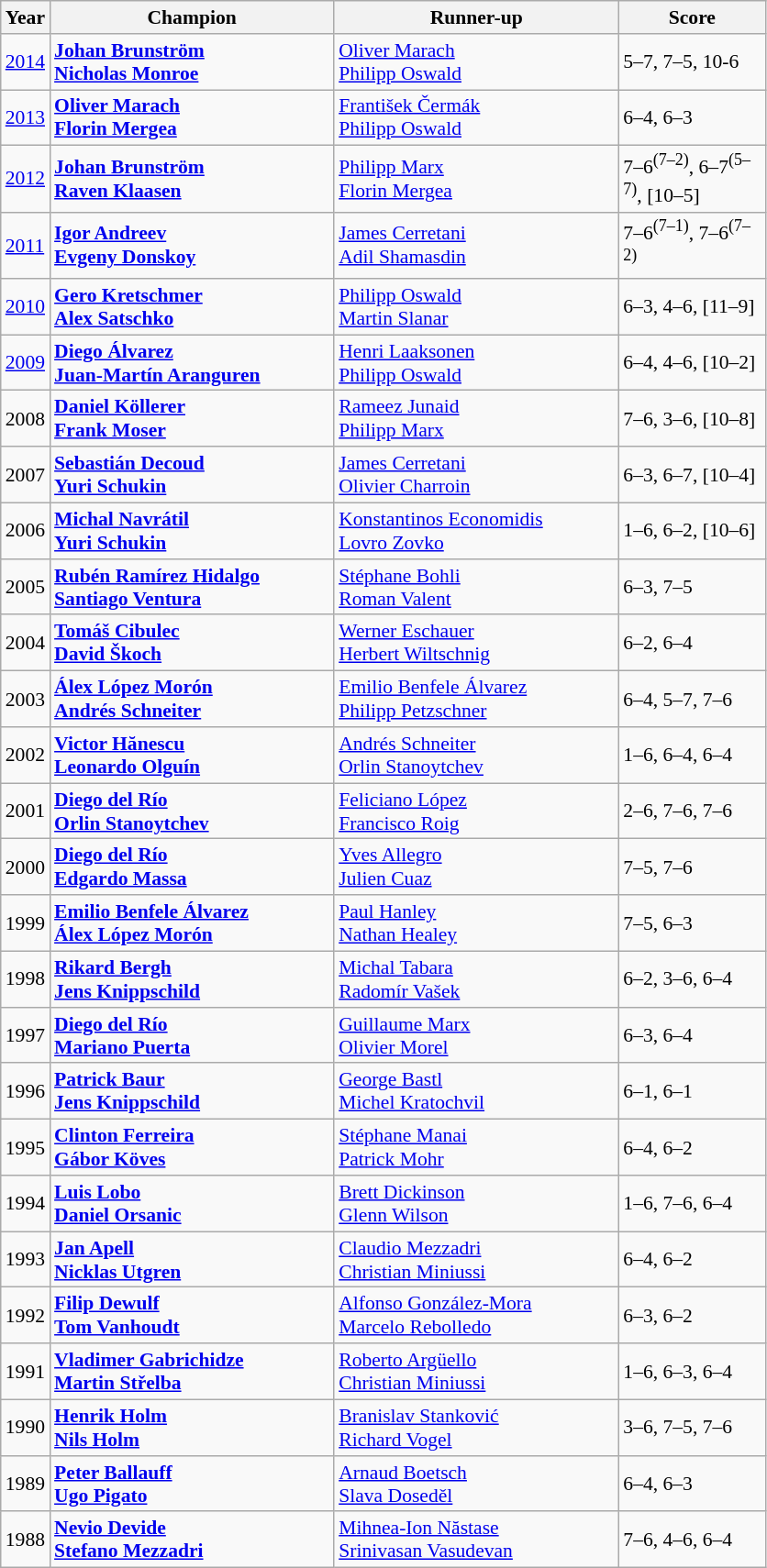<table class="wikitable" style="font-size:90%">
<tr>
<th>Year</th>
<th width="200">Champion</th>
<th width="200">Runner-up</th>
<th width="100">Score</th>
</tr>
<tr>
<td><a href='#'>2014</a></td>
<td> <strong><a href='#'>Johan Brunström</a></strong>  <br>  <strong><a href='#'>Nicholas Monroe</a></strong></td>
<td> <a href='#'>Oliver Marach</a>  <br>  <a href='#'>Philipp Oswald</a></td>
<td>5–7, 7–5, 10-6</td>
</tr>
<tr>
<td><a href='#'>2013</a></td>
<td> <strong><a href='#'>Oliver Marach</a></strong> <br>  <strong><a href='#'>Florin Mergea</a></strong></td>
<td> <a href='#'>František Čermák</a> <br>  <a href='#'>Philipp Oswald</a></td>
<td>6–4, 6–3</td>
</tr>
<tr>
<td><a href='#'>2012</a></td>
<td> <strong><a href='#'>Johan Brunström</a></strong> <br>  <strong><a href='#'>Raven Klaasen</a></strong></td>
<td> <a href='#'>Philipp Marx</a> <br>  <a href='#'>Florin Mergea</a></td>
<td>7–6<sup>(7–2)</sup>, 6–7<sup>(5–7)</sup>, [10–5]</td>
</tr>
<tr>
<td><a href='#'>2011</a></td>
<td> <strong><a href='#'>Igor Andreev</a></strong> <br>  <strong><a href='#'>Evgeny Donskoy</a></strong></td>
<td> <a href='#'>James Cerretani</a> <br>  <a href='#'>Adil Shamasdin</a></td>
<td>7–6<sup>(7–1)</sup>, 7–6<sup>(7–2)</sup></td>
</tr>
<tr>
<td><a href='#'>2010</a></td>
<td> <strong><a href='#'>Gero Kretschmer</a></strong> <br>  <strong><a href='#'>Alex Satschko</a></strong></td>
<td> <a href='#'>Philipp Oswald</a> <br>  <a href='#'>Martin Slanar</a></td>
<td>6–3, 4–6, [11–9]</td>
</tr>
<tr>
<td><a href='#'>2009</a></td>
<td> <strong><a href='#'>Diego Álvarez</a></strong> <br>  <strong><a href='#'>Juan-Martín Aranguren</a></strong></td>
<td> <a href='#'>Henri Laaksonen</a> <br>  <a href='#'>Philipp Oswald</a></td>
<td>6–4, 4–6, [10–2]</td>
</tr>
<tr>
<td>2008</td>
<td> <strong><a href='#'>Daniel Köllerer</a></strong> <br>  <strong><a href='#'>Frank Moser</a></strong></td>
<td> <a href='#'>Rameez Junaid</a> <br>  <a href='#'>Philipp Marx</a></td>
<td>7–6, 3–6, [10–8]</td>
</tr>
<tr>
<td>2007</td>
<td> <strong><a href='#'>Sebastián Decoud</a></strong> <br>  <strong><a href='#'>Yuri Schukin</a></strong></td>
<td> <a href='#'>James Cerretani</a> <br>  <a href='#'>Olivier Charroin</a></td>
<td>6–3, 6–7, [10–4]</td>
</tr>
<tr>
<td>2006</td>
<td> <strong><a href='#'>Michal Navrátil</a></strong> <br>  <strong><a href='#'>Yuri Schukin</a></strong></td>
<td> <a href='#'>Konstantinos Economidis</a> <br>  <a href='#'>Lovro Zovko</a></td>
<td>1–6, 6–2, [10–6]</td>
</tr>
<tr>
<td>2005</td>
<td> <strong><a href='#'>Rubén Ramírez Hidalgo</a></strong> <br>  <strong><a href='#'>Santiago Ventura</a></strong></td>
<td> <a href='#'>Stéphane Bohli</a> <br>  <a href='#'>Roman Valent</a></td>
<td>6–3, 7–5</td>
</tr>
<tr>
<td>2004</td>
<td> <strong><a href='#'>Tomáš Cibulec</a></strong> <br>  <strong><a href='#'>David Škoch</a></strong></td>
<td> <a href='#'>Werner Eschauer</a> <br>  <a href='#'>Herbert Wiltschnig</a></td>
<td>6–2, 6–4</td>
</tr>
<tr>
<td>2003</td>
<td> <strong><a href='#'>Álex López Morón</a></strong> <br>  <strong><a href='#'>Andrés Schneiter</a></strong></td>
<td> <a href='#'>Emilio Benfele Álvarez</a> <br>  <a href='#'>Philipp Petzschner</a></td>
<td>6–4, 5–7, 7–6</td>
</tr>
<tr>
<td>2002</td>
<td> <strong><a href='#'>Victor Hănescu</a></strong> <br>  <strong><a href='#'>Leonardo Olguín</a></strong></td>
<td> <a href='#'>Andrés Schneiter</a> <br>  <a href='#'>Orlin Stanoytchev</a></td>
<td>1–6, 6–4, 6–4</td>
</tr>
<tr>
<td>2001</td>
<td> <strong><a href='#'>Diego del Río</a></strong> <br>  <strong><a href='#'>Orlin Stanoytchev</a></strong></td>
<td> <a href='#'>Feliciano López</a> <br>  <a href='#'>Francisco Roig</a></td>
<td>2–6, 7–6, 7–6</td>
</tr>
<tr>
<td>2000</td>
<td> <strong><a href='#'>Diego del Río</a></strong> <br>  <strong><a href='#'>Edgardo Massa</a></strong></td>
<td> <a href='#'>Yves Allegro</a> <br>  <a href='#'>Julien Cuaz</a></td>
<td>7–5, 7–6</td>
</tr>
<tr>
<td>1999</td>
<td> <strong><a href='#'>Emilio Benfele Álvarez</a></strong> <br>  <strong><a href='#'>Álex López Morón</a></strong></td>
<td> <a href='#'>Paul Hanley</a> <br>  <a href='#'>Nathan Healey</a></td>
<td>7–5, 6–3</td>
</tr>
<tr>
<td>1998</td>
<td> <strong><a href='#'>Rikard Bergh</a></strong> <br>  <strong><a href='#'>Jens Knippschild</a></strong></td>
<td> <a href='#'>Michal Tabara</a> <br>  <a href='#'>Radomír Vašek</a></td>
<td>6–2, 3–6, 6–4</td>
</tr>
<tr>
<td>1997</td>
<td> <strong><a href='#'>Diego del Río</a></strong> <br>  <strong><a href='#'>Mariano Puerta</a></strong></td>
<td> <a href='#'>Guillaume Marx</a> <br>  <a href='#'>Olivier Morel</a></td>
<td>6–3, 6–4</td>
</tr>
<tr>
<td>1996</td>
<td> <strong><a href='#'>Patrick Baur</a></strong> <br>  <strong><a href='#'>Jens Knippschild</a></strong></td>
<td> <a href='#'>George Bastl</a> <br>  <a href='#'>Michel Kratochvil</a></td>
<td>6–1, 6–1</td>
</tr>
<tr>
<td>1995</td>
<td> <strong><a href='#'>Clinton Ferreira</a></strong> <br>  <strong><a href='#'>Gábor Köves</a></strong></td>
<td> <a href='#'>Stéphane Manai</a> <br>  <a href='#'>Patrick Mohr</a></td>
<td>6–4, 6–2</td>
</tr>
<tr>
<td>1994</td>
<td> <strong><a href='#'>Luis Lobo</a></strong> <br>  <strong><a href='#'>Daniel Orsanic</a></strong></td>
<td> <a href='#'>Brett Dickinson</a> <br>  <a href='#'>Glenn Wilson</a></td>
<td>1–6, 7–6, 6–4</td>
</tr>
<tr>
<td>1993</td>
<td> <strong><a href='#'>Jan Apell</a></strong> <br>  <strong><a href='#'>Nicklas Utgren</a></strong></td>
<td> <a href='#'>Claudio Mezzadri</a> <br>  <a href='#'>Christian Miniussi</a></td>
<td>6–4, 6–2</td>
</tr>
<tr>
<td>1992</td>
<td> <strong><a href='#'>Filip Dewulf</a></strong> <br>  <strong><a href='#'>Tom Vanhoudt</a></strong></td>
<td> <a href='#'>Alfonso González-Mora</a> <br>  <a href='#'>Marcelo Rebolledo</a></td>
<td>6–3, 6–2</td>
</tr>
<tr>
<td>1991</td>
<td> <strong><a href='#'>Vladimer Gabrichidze</a></strong> <br>  <strong><a href='#'>Martin Střelba</a></strong></td>
<td> <a href='#'>Roberto Argüello</a> <br>  <a href='#'>Christian Miniussi</a></td>
<td>1–6, 6–3, 6–4</td>
</tr>
<tr>
<td>1990</td>
<td> <strong><a href='#'>Henrik Holm</a></strong> <br>  <strong><a href='#'>Nils Holm</a></strong></td>
<td> <a href='#'>Branislav Stanković</a> <br>  <a href='#'>Richard Vogel</a></td>
<td>3–6, 7–5, 7–6</td>
</tr>
<tr>
<td>1989</td>
<td> <strong><a href='#'>Peter Ballauff</a></strong> <br>  <strong><a href='#'>Ugo Pigato</a></strong></td>
<td> <a href='#'>Arnaud Boetsch</a> <br>  <a href='#'>Slava Doseděl</a></td>
<td>6–4, 6–3</td>
</tr>
<tr>
<td>1988</td>
<td> <strong><a href='#'>Nevio Devide</a></strong> <br>  <strong><a href='#'>Stefano Mezzadri</a></strong></td>
<td> <a href='#'>Mihnea-Ion Năstase</a> <br>  <a href='#'>Srinivasan Vasudevan</a></td>
<td>7–6, 4–6, 6–4</td>
</tr>
</table>
